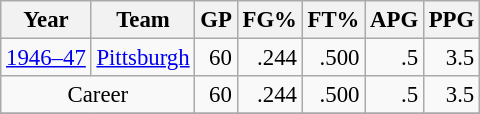<table class="wikitable sortable" style="font-size:95%; text-align:right;">
<tr>
<th>Year</th>
<th>Team</th>
<th>GP</th>
<th>FG%</th>
<th>FT%</th>
<th>APG</th>
<th>PPG</th>
</tr>
<tr>
<td style="text-align:left;"><a href='#'>1946–47</a></td>
<td style="text-align:left;"><a href='#'>Pittsburgh</a></td>
<td>60</td>
<td>.244</td>
<td>.500</td>
<td>.5</td>
<td>3.5</td>
</tr>
<tr>
<td style="text-align:center;" colspan="2">Career</td>
<td>60</td>
<td>.244</td>
<td>.500</td>
<td>.5</td>
<td>3.5</td>
</tr>
<tr>
</tr>
</table>
